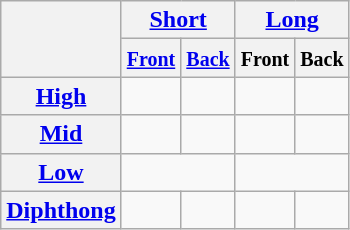<table class="wikitable" style="text-align:center;">
<tr>
<th rowspan=2></th>
<th colspan=2><a href='#'>Short</a></th>
<th colspan=2><a href='#'>Long</a></th>
</tr>
<tr>
<th><a href='#'><small>Front</small></a></th>
<th><a href='#'><small>Back</small></a></th>
<th><small>Front</small></th>
<th><small>Back</small></th>
</tr>
<tr>
<th><a href='#'>High</a></th>
<td></td>
<td></td>
<td></td>
<td></td>
</tr>
<tr>
<th><a href='#'>Mid</a></th>
<td></td>
<td></td>
<td></td>
<td></td>
</tr>
<tr>
<th><a href='#'>Low</a></th>
<td colspan=2></td>
<td colspan=2></td>
</tr>
<tr>
<th><a href='#'>Diphthong</a></th>
<td></td>
<td></td>
<td></td>
<td></td>
</tr>
</table>
